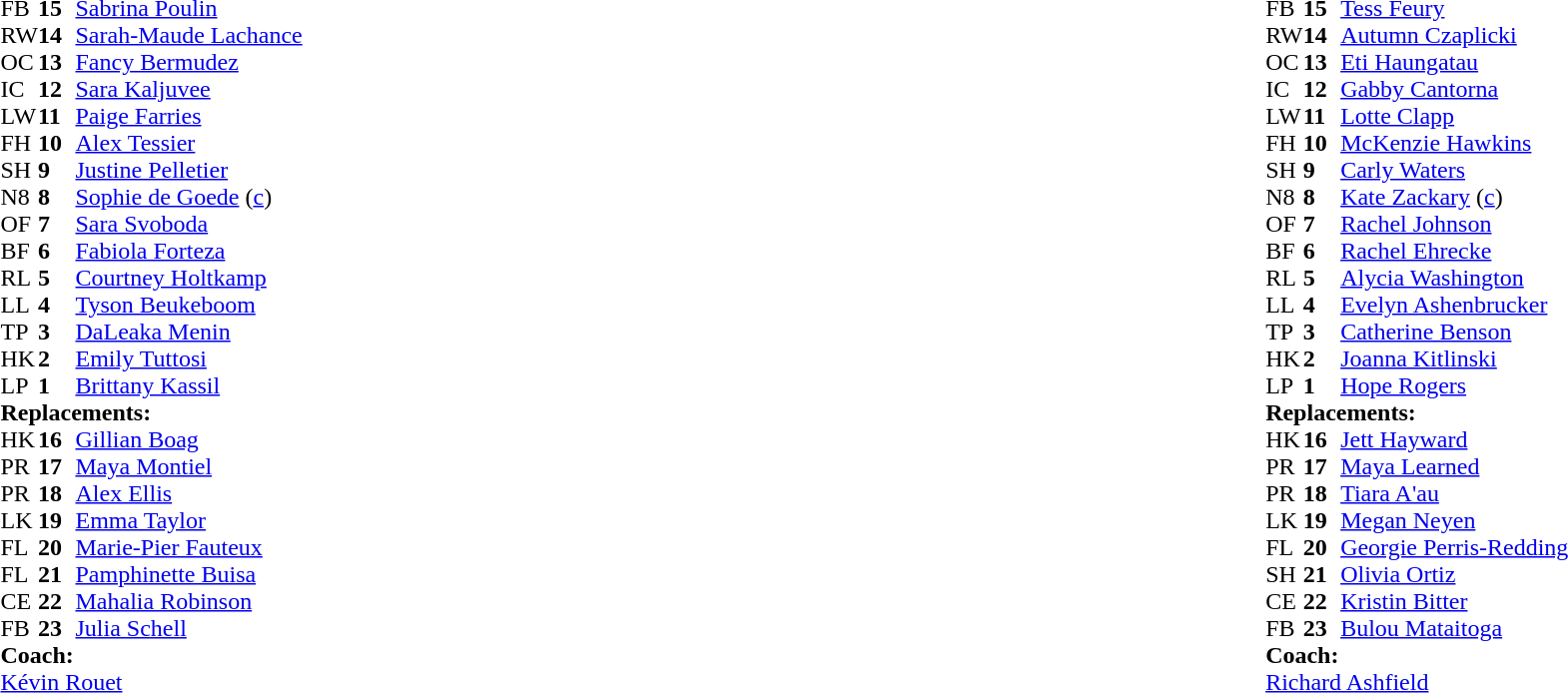<table style="width:100%">
<tr>
<td style="vertical-align:top; width:50%"><br><table cellspacing="0" cellpadding="0">
<tr>
<th width="25"></th>
<th width="25"></th>
</tr>
<tr>
<td>FB</td>
<td><strong>15</strong></td>
<td><a href='#'>Sabrina Poulin</a></td>
</tr>
<tr>
<td>RW</td>
<td><strong>14</strong></td>
<td><a href='#'>Sarah-Maude Lachance</a></td>
</tr>
<tr>
<td>OC</td>
<td><strong>13</strong></td>
<td><a href='#'>Fancy Bermudez</a></td>
</tr>
<tr>
<td>IC</td>
<td><strong>12</strong></td>
<td><a href='#'>Sara Kaljuvee</a> </td>
</tr>
<tr>
<td>LW</td>
<td><strong>11</strong></td>
<td><a href='#'>Paige Farries</a></td>
</tr>
<tr>
<td>FH</td>
<td><strong>10</strong></td>
<td><a href='#'>Alex Tessier</a> </td>
</tr>
<tr>
<td>SH</td>
<td><strong>9</strong></td>
<td><a href='#'>Justine Pelletier</a> </td>
</tr>
<tr>
<td>N8</td>
<td><strong>8</strong></td>
<td><a href='#'>Sophie de Goede</a> (<a href='#'>c</a>)</td>
</tr>
<tr>
<td>OF</td>
<td><strong>7</strong></td>
<td><a href='#'>Sara Svoboda</a> </td>
</tr>
<tr>
<td>BF</td>
<td><strong>6</strong></td>
<td><a href='#'>Fabiola Forteza</a> </td>
</tr>
<tr>
<td>RL</td>
<td><strong>5</strong></td>
<td><a href='#'>Courtney Holtkamp</a> </td>
</tr>
<tr>
<td>LL</td>
<td><strong>4</strong></td>
<td><a href='#'>Tyson Beukeboom</a> </td>
</tr>
<tr>
<td>TP</td>
<td><strong>3</strong></td>
<td><a href='#'>DaLeaka Menin</a>    </td>
</tr>
<tr>
<td>HK</td>
<td><strong>2</strong></td>
<td><a href='#'>Emily Tuttosi</a> </td>
</tr>
<tr>
<td>LP</td>
<td><strong>1</strong></td>
<td><a href='#'>Brittany Kassil</a> </td>
</tr>
<tr>
<td colspan=3><strong>Replacements:</strong></td>
</tr>
<tr>
<td>HK</td>
<td><strong>16</strong></td>
<td><a href='#'>Gillian Boag</a> </td>
</tr>
<tr>
<td>PR</td>
<td><strong>17</strong></td>
<td><a href='#'>Maya Montiel</a> </td>
</tr>
<tr>
<td>PR</td>
<td><strong>18</strong></td>
<td><a href='#'>Alex Ellis</a> </td>
</tr>
<tr>
<td>LK</td>
<td><strong>19</strong></td>
<td><a href='#'>Emma Taylor</a> </td>
</tr>
<tr>
<td>FL</td>
<td><strong>20</strong></td>
<td><a href='#'>Marie-Pier Fauteux</a> </td>
</tr>
<tr>
<td>FL</td>
<td><strong>21</strong></td>
<td><a href='#'>Pamphinette Buisa</a> </td>
</tr>
<tr>
<td>CE</td>
<td><strong>22</strong></td>
<td><a href='#'>Mahalia Robinson</a> </td>
</tr>
<tr>
<td>FB</td>
<td><strong>23</strong></td>
<td><a href='#'>Julia Schell</a> </td>
</tr>
<tr>
<td colspan=3><strong>Coach:</strong></td>
</tr>
<tr>
<td colspan="3"> <a href='#'>Kévin Rouet</a></td>
</tr>
</table>
</td>
<td style="vertical-align:top"></td>
<td style="vertical-align:top; width:50%"><br><table cellspacing="0" cellpadding="0" style="margin:auto">
<tr>
<th width="25"></th>
<th width="25"></th>
</tr>
<tr>
<td>FB</td>
<td><strong>15</strong></td>
<td><a href='#'>Tess Feury</a></td>
</tr>
<tr>
<td>RW</td>
<td><strong>14</strong></td>
<td><a href='#'>Autumn Czaplicki</a> </td>
</tr>
<tr>
<td>OC</td>
<td><strong>13</strong></td>
<td><a href='#'>Eti Haungatau</a></td>
<td></td>
</tr>
<tr>
<td>IC</td>
<td><strong>12</strong></td>
<td><a href='#'>Gabby Cantorna</a></td>
<td></td>
</tr>
<tr>
<td>LW</td>
<td><strong>11</strong></td>
<td><a href='#'>Lotte Clapp</a></td>
</tr>
<tr>
<td>FH</td>
<td><strong>10</strong></td>
<td><a href='#'>McKenzie Hawkins</a></td>
</tr>
<tr>
<td>SH</td>
<td><strong>9</strong></td>
<td><a href='#'>Carly Waters</a></td>
<td></td>
</tr>
<tr>
<td>N8</td>
<td><strong>8</strong></td>
<td><a href='#'>Kate Zackary</a> (<a href='#'>c</a>) </td>
</tr>
<tr>
<td>OF</td>
<td><strong>7</strong></td>
<td><a href='#'>Rachel Johnson</a></td>
</tr>
<tr>
<td>BF</td>
<td><strong>6</strong></td>
<td><a href='#'>Rachel Ehrecke</a></td>
<td></td>
</tr>
<tr>
<td>RL</td>
<td><strong>5</strong></td>
<td><a href='#'>Alycia Washington</a></td>
<td></td>
</tr>
<tr>
<td>LL</td>
<td><strong>4</strong></td>
<td><a href='#'>Evelyn Ashenbrucker</a></td>
</tr>
<tr>
<td>TP</td>
<td><strong>3</strong></td>
<td><a href='#'>Catherine Benson</a></td>
<td></td>
</tr>
<tr>
<td>HK</td>
<td><strong>2</strong></td>
<td><a href='#'>Joanna Kitlinski</a></td>
<td></td>
</tr>
<tr>
<td>LP</td>
<td><strong>1</strong></td>
<td><a href='#'>Hope Rogers</a></td>
<td></td>
</tr>
<tr>
<td colspan=3><strong>Replacements:</strong></td>
</tr>
<tr>
<td>HK</td>
<td><strong>16</strong></td>
<td><a href='#'>Jett Hayward</a></td>
<td></td>
</tr>
<tr>
<td>PR</td>
<td><strong>17</strong></td>
<td><a href='#'>Maya Learned</a></td>
<td></td>
</tr>
<tr>
<td>PR</td>
<td><strong>18</strong></td>
<td><a href='#'>Tiara A'au</a></td>
<td></td>
</tr>
<tr>
<td>LK</td>
<td><strong>19</strong></td>
<td><a href='#'>Megan Neyen</a></td>
<td></td>
</tr>
<tr>
<td>FL</td>
<td><strong>20</strong></td>
<td><a href='#'>Georgie Perris-Redding</a></td>
<td></td>
</tr>
<tr>
<td>SH</td>
<td><strong>21</strong></td>
<td><a href='#'>Olivia Ortiz</a></td>
<td></td>
</tr>
<tr>
<td>CE</td>
<td><strong>22</strong></td>
<td><a href='#'>Kristin Bitter</a></td>
<td></td>
</tr>
<tr>
<td>FB</td>
<td><strong>23</strong></td>
<td><a href='#'>Bulou Mataitoga</a></td>
<td></td>
</tr>
<tr>
<td colspan=3><strong>Coach:</strong></td>
</tr>
<tr>
<td colspan="3"> <a href='#'>Richard Ashfield</a></td>
</tr>
</table>
</td>
</tr>
</table>
